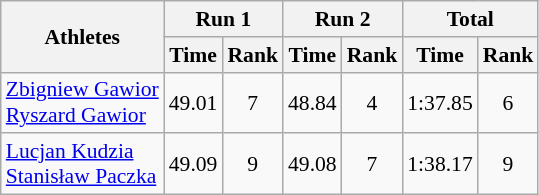<table class="wikitable" border="1" style="font-size:90%">
<tr>
<th rowspan="2">Athletes</th>
<th colspan="2">Run 1</th>
<th colspan="2">Run 2</th>
<th colspan="2">Total</th>
</tr>
<tr>
<th>Time</th>
<th>Rank</th>
<th>Time</th>
<th>Rank</th>
<th>Time</th>
<th>Rank</th>
</tr>
<tr>
<td><a href='#'>Zbigniew Gawior</a><br><a href='#'>Ryszard Gawior</a></td>
<td align="center">49.01</td>
<td align="center">7</td>
<td align="center">48.84</td>
<td align="center">4</td>
<td align="center">1:37.85</td>
<td align="center">6</td>
</tr>
<tr>
<td><a href='#'>Lucjan Kudzia</a><br><a href='#'>Stanisław Paczka</a></td>
<td align="center">49.09</td>
<td align="center">9</td>
<td align="center">49.08</td>
<td align="center">7</td>
<td align="center">1:38.17</td>
<td align="center">9</td>
</tr>
</table>
